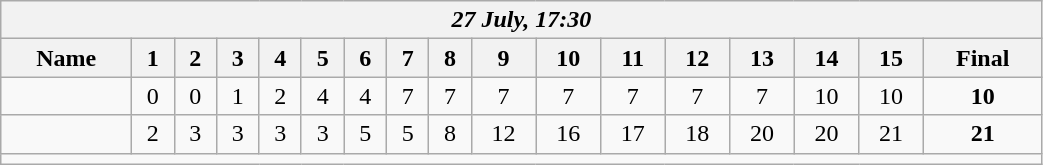<table class=wikitable style="text-align:center; width: 55%">
<tr>
<th colspan=17><em>27 July, 17:30</em></th>
</tr>
<tr>
<th>Name</th>
<th>1</th>
<th>2</th>
<th>3</th>
<th>4</th>
<th>5</th>
<th>6</th>
<th>7</th>
<th>8</th>
<th>9</th>
<th>10</th>
<th>11</th>
<th>12</th>
<th>13</th>
<th>14</th>
<th>15</th>
<th>Final</th>
</tr>
<tr>
<td align=left></td>
<td>0</td>
<td>0</td>
<td>1</td>
<td>2</td>
<td>4</td>
<td>4</td>
<td>7</td>
<td>7</td>
<td>7</td>
<td>7</td>
<td>7</td>
<td>7</td>
<td>7</td>
<td>10</td>
<td>10</td>
<td><strong>10</strong></td>
</tr>
<tr>
<td align=left><strong></strong></td>
<td>2</td>
<td>3</td>
<td>3</td>
<td>3</td>
<td>3</td>
<td>5</td>
<td>5</td>
<td>8</td>
<td>12</td>
<td>16</td>
<td>17</td>
<td>18</td>
<td>20</td>
<td>20</td>
<td>21</td>
<td><strong>21</strong></td>
</tr>
<tr>
<td colspan=17></td>
</tr>
</table>
